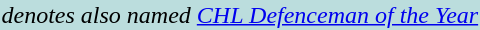<table style="wikitable">
<tr>
<td style="background: #bbdddd";"><em>denotes also named <a href='#'>CHL Defenceman of the Year</a></em></td>
</tr>
</table>
